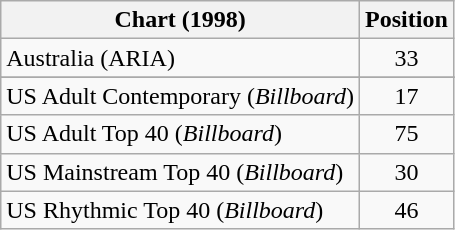<table class="wikitable sortable">
<tr>
<th>Chart (1998)</th>
<th>Position</th>
</tr>
<tr>
<td>Australia (ARIA)</td>
<td align="center">33</td>
</tr>
<tr>
</tr>
<tr>
<td>US Adult Contemporary (<em>Billboard</em>)</td>
<td align="center">17</td>
</tr>
<tr>
<td>US Adult Top 40 (<em>Billboard</em>)</td>
<td align="center">75</td>
</tr>
<tr>
<td>US Mainstream Top 40 (<em>Billboard</em>)</td>
<td align="center">30</td>
</tr>
<tr>
<td>US Rhythmic Top 40 (<em>Billboard</em>)</td>
<td align="center">46</td>
</tr>
</table>
